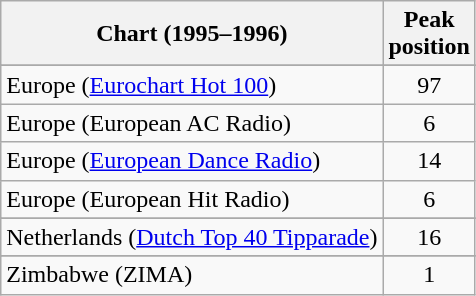<table class="wikitable sortable">
<tr>
<th>Chart (1995–1996)</th>
<th>Peak<br>position</th>
</tr>
<tr>
</tr>
<tr>
</tr>
<tr>
</tr>
<tr>
<td>Europe (<a href='#'>Eurochart Hot 100</a>)</td>
<td align="center">97</td>
</tr>
<tr>
<td>Europe (European AC Radio)</td>
<td align="center">6</td>
</tr>
<tr>
<td>Europe (<a href='#'>European Dance Radio</a>)</td>
<td align="center">14</td>
</tr>
<tr>
<td>Europe (European Hit Radio)</td>
<td align="center">6</td>
</tr>
<tr>
</tr>
<tr>
<td>Netherlands (<a href='#'>Dutch Top 40 Tipparade</a>)</td>
<td align="center">16</td>
</tr>
<tr>
</tr>
<tr>
</tr>
<tr>
</tr>
<tr>
</tr>
<tr>
</tr>
<tr>
</tr>
<tr>
</tr>
<tr>
</tr>
<tr>
<td>Zimbabwe (ZIMA)</td>
<td align="center">1</td>
</tr>
</table>
